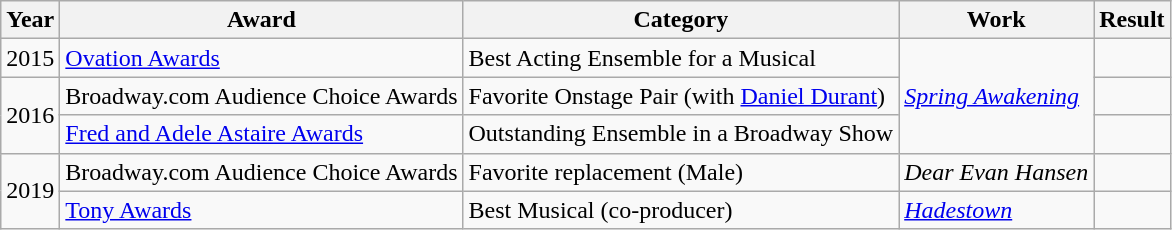<table class="wikitable">
<tr>
<th>Year</th>
<th>Award</th>
<th>Category</th>
<th>Work</th>
<th>Result</th>
</tr>
<tr>
<td>2015</td>
<td><a href='#'>Ovation Awards</a></td>
<td>Best Acting Ensemble for a Musical</td>
<td rowspan="3"><em><a href='#'>Spring Awakening</a></em></td>
<td></td>
</tr>
<tr>
<td rowspan="2">2016</td>
<td>Broadway.com Audience Choice Awards</td>
<td>Favorite Onstage Pair (with <a href='#'>Daniel Durant</a>)</td>
<td></td>
</tr>
<tr>
<td><a href='#'>Fred and Adele Astaire Awards</a></td>
<td>Outstanding Ensemble in a Broadway Show</td>
<td></td>
</tr>
<tr>
<td rowspan="2">2019</td>
<td>Broadway.com Audience Choice Awards</td>
<td>Favorite replacement (Male)</td>
<td><em>Dear Evan Hansen</em></td>
<td></td>
</tr>
<tr>
<td><a href='#'>Tony Awards</a></td>
<td>Best Musical (co-producer)</td>
<td><em><a href='#'>Hadestown</a></em></td>
<td></td>
</tr>
</table>
